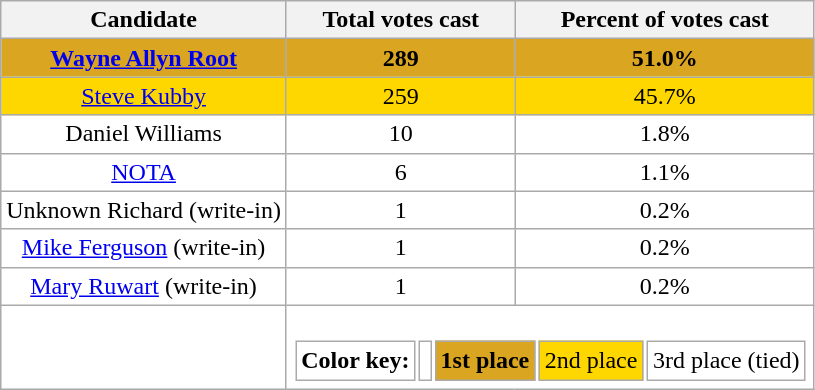<table class="wikitable" style="text-align:center;">
<tr>
<th>Candidate</th>
<th>Total votes cast</th>
<th>Percent of votes cast</th>
</tr>
<tr style="background:Goldenrod;">
<td><strong><a href='#'>Wayne Allyn Root</a></strong></td>
<td style="background:Goldenrod;"><strong>289</strong></td>
<td><strong>51.0%</strong></td>
</tr>
<tr style="background:Gold;">
<td><a href='#'>Steve Kubby</a></td>
<td style="background:Gold;">259</td>
<td>45.7%</td>
</tr>
<tr style="background:White;">
<td>Daniel Williams</td>
<td style="background:White;">10</td>
<td>1.8%</td>
</tr>
<tr style="background:White;">
<td><a href='#'>NOTA</a></td>
<td style="background:White;">6</td>
<td>1.1%</td>
</tr>
<tr style="background:White;">
<td>Unknown Richard (write-in)</td>
<td style="background:White;">1</td>
<td>0.2%</td>
</tr>
<tr style="background:White;">
<td><a href='#'>Mike Ferguson</a> (write-in)</td>
<td style="background:White;">1</td>
<td>0.2%</td>
</tr>
<tr style="background:White;">
<td><a href='#'>Mary Ruwart</a> (write-in)</td>
<td style="background:White;">1</td>
<td>0.2%</td>
</tr>
<tr style="background:#fff;">
<td></td>
<td colspan="5"><br><table style="float:left;">
<tr>
<td><strong>Color key:</strong></td>
<td></td>
<td style="background:Goldenrod;"><strong>1st place</strong></td>
<td style="background:Gold;">2nd place</td>
<td style="background:White;">3rd place (tied)</td>
</tr>
</table>
</td>
</tr>
</table>
